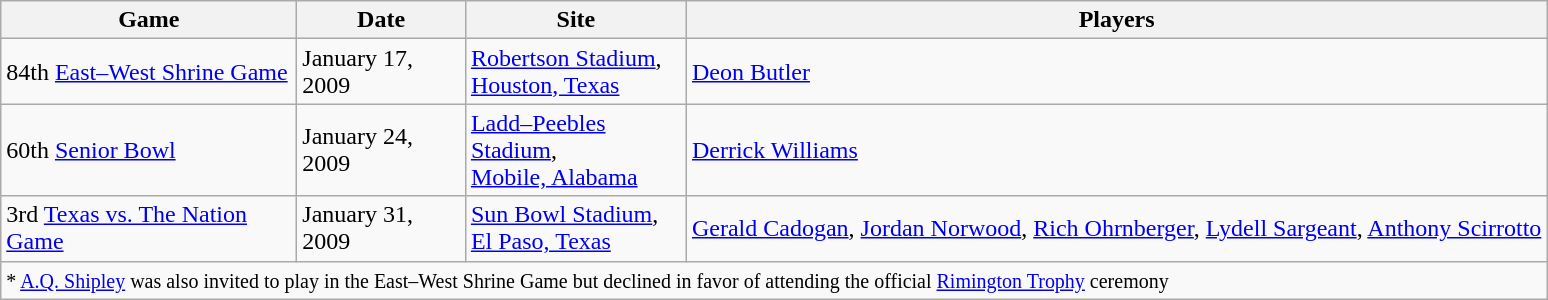<table class="wikitable">
<tr>
<th style="width:190px">Game</th>
<th style="width:105px">Date</th>
<th style="width:140px">Site</th>
<th>Players</th>
</tr>
<tr>
<td>84th <a href='#'>East–West Shrine Game</a></td>
<td>January 17, 2009</td>
<td><a href='#'>Robertson Stadium</a>,<br><a href='#'>Houston, Texas</a></td>
<td><a href='#'>Deon Butler</a></td>
</tr>
<tr>
<td>60th <a href='#'>Senior Bowl</a></td>
<td>January 24, 2009</td>
<td><a href='#'>Ladd–Peebles Stadium</a>,<br><a href='#'>Mobile, Alabama</a></td>
<td><a href='#'>Derrick Williams</a></td>
</tr>
<tr>
<td>3rd <a href='#'>Texas vs. The Nation Game</a></td>
<td>January 31, 2009</td>
<td><a href='#'>Sun Bowl Stadium</a>,<br><a href='#'>El Paso, Texas</a></td>
<td><a href='#'>Gerald Cadogan</a>, <a href='#'>Jordan Norwood</a>, <a href='#'>Rich Ohrnberger</a>, <a href='#'>Lydell Sargeant</a>, <a href='#'>Anthony Scirrotto</a></td>
</tr>
<tr>
<td colspan=4><small>* <a href='#'>A.Q. Shipley</a> was also invited to play in the East–West Shrine Game but declined in favor of attending the official <a href='#'>Rimington Trophy</a> ceremony</small></td>
</tr>
</table>
